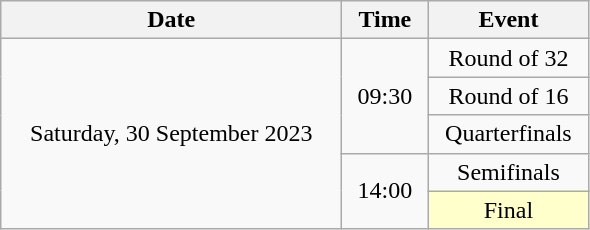<table class = "wikitable" style="text-align:center;">
<tr>
<th width=220>Date</th>
<th width=50>Time</th>
<th width=100>Event</th>
</tr>
<tr>
<td rowspan=5>Saturday, 30 September 2023</td>
<td rowspan=3>09:30</td>
<td>Round of 32</td>
</tr>
<tr>
<td>Round of 16</td>
</tr>
<tr>
<td>Quarterfinals</td>
</tr>
<tr>
<td rowspan=2>14:00</td>
<td>Semifinals</td>
</tr>
<tr>
<td bgcolor=ffffcc>Final</td>
</tr>
</table>
